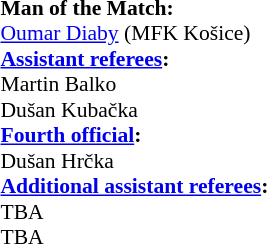<table width=50% style="font-size: 90%">
<tr>
<td><br><strong>Man of the Match:</strong>
<br><a href='#'>Oumar Diaby</a> (MFK Košice)<br><strong><a href='#'>Assistant referees</a>:</strong>
<br>  Martin Balko
<br>  Dušan Kubačka
<br><strong><a href='#'>Fourth official</a>:</strong>
<br>  Dušan Hrčka
<br><strong><a href='#'>Additional assistant referees</a>:</strong>
<br>  TBA
<br>  TBA</td>
</tr>
</table>
